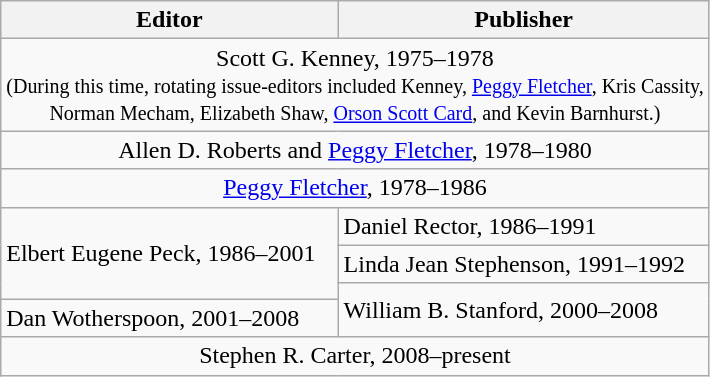<table class="wikitable">
<tr>
<th>Editor</th>
<th>Publisher</th>
</tr>
<tr>
<td colspan=2 align=center>Scott G. Kenney, 1975–1978 <br> <small>(During this time, rotating issue-editors included Kenney, <a href='#'>Peggy Fletcher</a>, Kris Cassity, <br> Norman Mecham, Elizabeth Shaw, <a href='#'>Orson Scott Card</a>, and Kevin Barnhurst.)</small> </td>
</tr>
<tr>
<td colspan=2 align=center>Allen D. Roberts and <a href='#'>Peggy Fletcher</a>, 1978–1980</td>
</tr>
<tr>
<td colspan=2 align=center><a href='#'>Peggy Fletcher</a>, 1978–1986 </td>
</tr>
<tr>
<td rowspan=3><br>Elbert Eugene Peck, 1986–2001<br><br> </td>
<td>Daniel Rector, 1986–1991</td>
</tr>
<tr>
<td>Linda Jean Stephenson, 1991–1992 </td>
</tr>
<tr>
<td rowspan=2>William B. Stanford, 2000–2008 </td>
</tr>
<tr>
<td>Dan Wotherspoon, 2001–2008</td>
</tr>
<tr>
<td colspan=2 align=center>Stephen R. Carter, 2008–present </td>
</tr>
</table>
